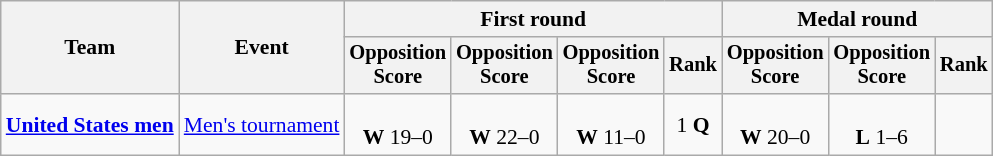<table class=wikitable style=font-size:90%;text-align:center>
<tr>
<th rowspan=2>Team</th>
<th rowspan=2>Event</th>
<th colspan=4>First round</th>
<th colspan=3>Medal round</th>
</tr>
<tr style=font-size:95%>
<th>Opposition<br>Score</th>
<th>Opposition<br>Score</th>
<th>Opposition<br>Score</th>
<th>Rank</th>
<th>Opposition<br>Score</th>
<th>Opposition<br>Score</th>
<th>Rank</th>
</tr>
<tr>
<td align=left><strong><a href='#'>United States men</a></strong></td>
<td align=left><a href='#'>Men's tournament</a></td>
<td><br><strong>W</strong> 19–0</td>
<td><br><strong>W</strong> 22–0</td>
<td><br><strong>W</strong> 11–0</td>
<td>1 <strong>Q</strong></td>
<td><br><strong>W</strong> 20–0</td>
<td><br><strong>L</strong> 1–6</td>
<td></td>
</tr>
</table>
